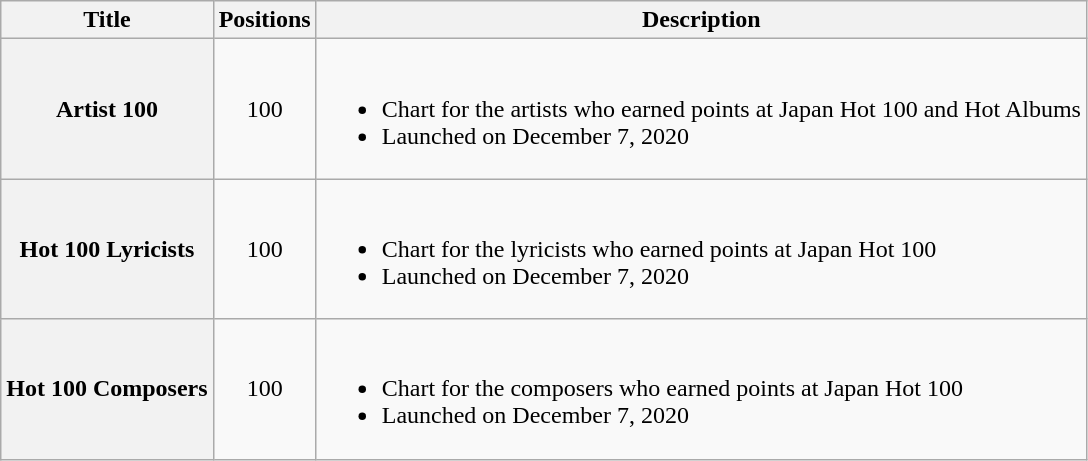<table class="wikitable sortable plainrowheaders">
<tr>
<th scope="col">Title</th>
<th scope="col">Positions</th>
<th scope="col" class="unsortable">Description</th>
</tr>
<tr>
<th scope="row">Artist 100</th>
<td style="text-align:center">100</td>
<td><br><ul><li>Chart for the artists who earned points at Japan Hot 100 and Hot Albums</li><li>Launched on December 7, 2020</li></ul></td>
</tr>
<tr>
<th scope="row">Hot 100 Lyricists</th>
<td style="text-align:center">100</td>
<td><br><ul><li>Chart for the lyricists who earned points at Japan Hot 100</li><li>Launched on December 7, 2020</li></ul></td>
</tr>
<tr>
<th scope="row">Hot 100 Composers</th>
<td style="text-align:center">100</td>
<td><br><ul><li>Chart for the composers who earned points at Japan Hot 100</li><li>Launched on December 7, 2020</li></ul></td>
</tr>
</table>
